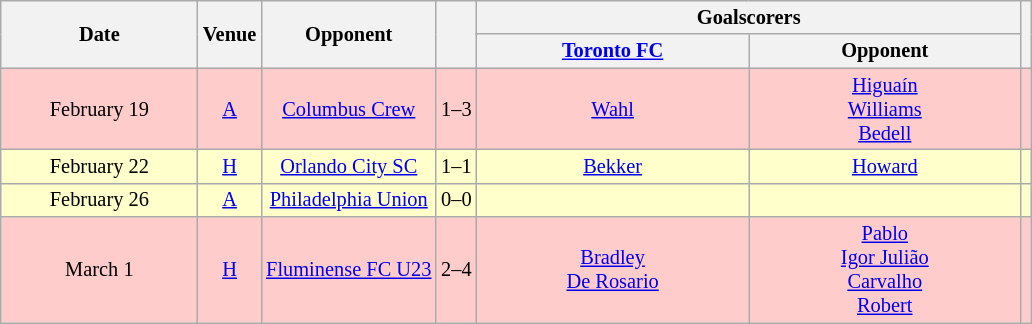<table class="wikitable" Style="text-align: center;font-size:85%">
<tr>
<th rowspan="2" style="width:125px">Date</th>
<th rowspan="2">Venue</th>
<th rowspan="2">Opponent</th>
<th rowspan="2"><br></th>
<th colspan="2">Goalscorers</th>
<th rowspan="2"></th>
</tr>
<tr>
<th style="width:175px"><a href='#'>Toronto FC</a></th>
<th style="width:175px">Opponent</th>
</tr>
<tr style="background:#fcc">
<td>February 19</td>
<td><a href='#'>A</a></td>
<td><a href='#'>Columbus Crew</a></td>
<td>1–3</td>
<td><a href='#'>Wahl</a> </td>
<td><a href='#'>Higuaín</a>  <br> <a href='#'>Williams</a>  <br> <a href='#'>Bedell</a> </td>
<td></td>
</tr>
<tr style="background:#ffc">
<td>February 22</td>
<td><a href='#'>H</a></td>
<td><a href='#'>Orlando City SC</a></td>
<td>1–1</td>
<td><a href='#'>Bekker</a> </td>
<td><a href='#'>Howard</a> </td>
<td></td>
</tr>
<tr style="background:#ffc">
<td>February 26</td>
<td><a href='#'>A</a></td>
<td><a href='#'>Philadelphia Union</a></td>
<td>0–0</td>
<td></td>
<td></td>
<td></td>
</tr>
<tr style="background:#fcc">
<td>March 1</td>
<td><a href='#'>H</a></td>
<td><a href='#'>Fluminense FC U23</a></td>
<td>2–4</td>
<td><a href='#'>Bradley</a> <br><a href='#'>De Rosario</a> </td>
<td><a href='#'>Pablo</a> <br><a href='#'>Igor Julião</a> <br><a href='#'>Carvalho</a> <br><a href='#'>Robert</a> </td>
<td></td>
</tr>
</table>
